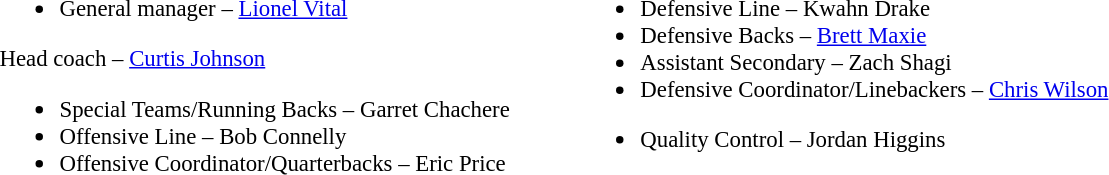<table class="toccolours" style="text-align: left;">
<tr>
<td colspan=7 style="text-align:right;"></td>
</tr>
<tr>
<td style="vertical-align:top;"></td>
<td style="font-size: 95%;vertical-align:top;"><br><ul><li>General manager – <a href='#'>Lionel Vital</a></li></ul>Head coach – <a href='#'>Curtis Johnson</a><ul><li>Special Teams/Running Backs – Garret Chachere</li><li>Offensive Line – Bob Connelly</li><li>Offensive Coordinator/Quarterbacks – Eric Price</li></ul></td>
<td width="35"> </td>
<td style="vertical-align:top;"></td>
<td style="font-size: 95%;vertical-align:top;"><br><ul><li>Defensive Line – Kwahn Drake</li><li>Defensive Backs – <a href='#'>Brett Maxie</a></li><li>Assistant Secondary – Zach Shagi</li><li>Defensive Coordinator/Linebackers – <a href='#'>Chris Wilson</a></li></ul><ul><li>Quality Control – Jordan Higgins</li></ul></td>
</tr>
</table>
